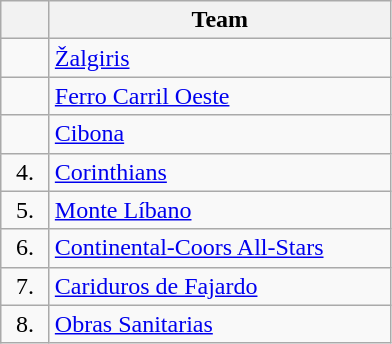<table class="wikitable" style="text-align:center">
<tr>
<th width=25></th>
<th width=220>Team</th>
</tr>
<tr>
<td></td>
<td align=left> <a href='#'>Žalgiris</a></td>
</tr>
<tr>
<td></td>
<td align=left> <a href='#'>Ferro Carril Oeste</a></td>
</tr>
<tr>
<td></td>
<td align=left> <a href='#'>Cibona</a></td>
</tr>
<tr>
<td>4.</td>
<td align=left> <a href='#'>Corinthians</a></td>
</tr>
<tr>
<td>5.</td>
<td align=left> <a href='#'>Monte Líbano</a></td>
</tr>
<tr>
<td>6.</td>
<td align=left> <a href='#'>Continental-Coors All-Stars</a></td>
</tr>
<tr>
<td>7.</td>
<td align=left> <a href='#'>Cariduros de Fajardo</a></td>
</tr>
<tr>
<td>8.</td>
<td align=left> <a href='#'>Obras Sanitarias</a></td>
</tr>
</table>
